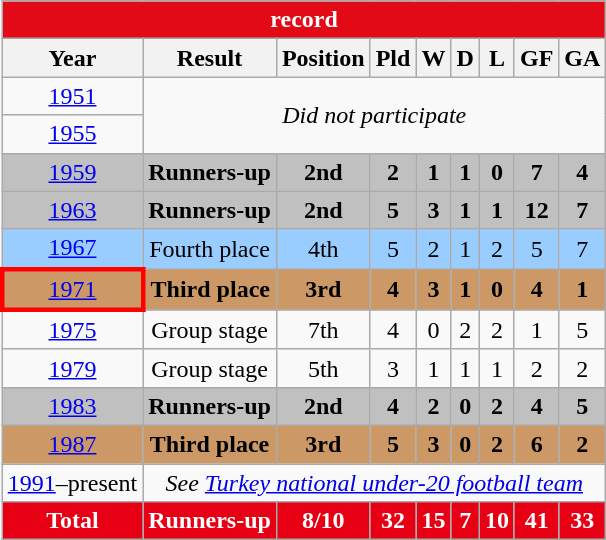<table class="wikitable" style="text-align:center">
<tr>
<th style="width:50px;background:#E30A17;color:#FFFFFF" colspan=9><a href='#'></a> record</th>
</tr>
<tr>
<th>Year</th>
<th>Result</th>
<th>Position</th>
<th>Pld</th>
<th>W</th>
<th>D</th>
<th>L</th>
<th>GF</th>
<th>GA</th>
</tr>
<tr>
<td> <a href='#'>1951</a></td>
<td colspan="8" rowspan="2"><em>Did not participate</em></td>
</tr>
<tr>
<td> <a href='#'>1955</a></td>
</tr>
<tr bgcolor=Silver>
<td> <a href='#'>1959</a></td>
<td><strong>Runners-up</strong></td>
<td><strong>2nd</strong></td>
<td><strong>2</strong></td>
<td><strong>1</strong></td>
<td><strong>1</strong></td>
<td><strong>0</strong></td>
<td><strong>7</strong></td>
<td><strong>4</strong></td>
</tr>
<tr bgcolor=Silver>
<td> <a href='#'>1963</a></td>
<td><strong>Runners-up</strong></td>
<td><strong>2nd</strong></td>
<td><strong>5</strong></td>
<td><strong>3</strong></td>
<td><strong>1</strong></td>
<td><strong>1</strong></td>
<td><strong>12</strong></td>
<td><strong>7</strong></td>
</tr>
<tr bgcolor="#9acdff">
<td> <a href='#'>1967</a></td>
<td>Fourth place</td>
<td>4th</td>
<td>5</td>
<td>2</td>
<td>1</td>
<td>2</td>
<td>5</td>
<td>7</td>
</tr>
<tr bgcolor=#cc9966>
<td style="border:3px solid red"> <a href='#'>1971</a></td>
<td><strong>Third place</strong></td>
<td><strong>3rd</strong></td>
<td><strong>4</strong></td>
<td><strong>3</strong></td>
<td><strong>1</strong></td>
<td><strong>0</strong></td>
<td><strong>4</strong></td>
<td><strong>1</strong></td>
</tr>
<tr>
<td><a href='#'>1975</a></td>
<td>Group stage</td>
<td>7th</td>
<td>4</td>
<td>0</td>
<td>2</td>
<td>2</td>
<td>1</td>
<td>5</td>
</tr>
<tr>
<td> <a href='#'>1979</a></td>
<td>Group stage</td>
<td>5th</td>
<td>3</td>
<td>1</td>
<td>1</td>
<td>1</td>
<td>2</td>
<td>2</td>
</tr>
<tr bgcolor=Silver>
<td> <a href='#'>1983</a></td>
<td><strong>Runners-up</strong></td>
<td><strong>2nd</strong></td>
<td><strong>4</strong></td>
<td><strong>2</strong></td>
<td><strong>0</strong></td>
<td><strong>2</strong></td>
<td><strong>4</strong></td>
<td><strong>5</strong></td>
</tr>
<tr bgcolor=#cc9966>
<td> <a href='#'>1987</a></td>
<td><strong>Third place</strong></td>
<td><strong>3rd</strong></td>
<td><strong>5</strong></td>
<td><strong>3</strong></td>
<td><strong>0</strong></td>
<td><strong>2</strong></td>
<td><strong>6</strong></td>
<td><strong>2</strong></td>
</tr>
<tr>
<td><a href='#'>1991</a>–present</td>
<td colspan=9><em>See <a href='#'>Turkey national under-20 football team</a></em></td>
</tr>
<tr>
<th style="background:#E70013;color:#FFFFFF">Total</th>
<th style="background:#E70013;color:#FFFFFF">Runners-up</th>
<th style="background:#E70013;color:#FFFFFF">8/10</th>
<th style="background:#E70013;color:#FFFFFF">32</th>
<th style="background:#E70013;color:#FFFFFF">15</th>
<th style="background:#E70013;color:#FFFFFF">7</th>
<th style="background:#E70013;color:#FFFFFF">10</th>
<th style="background:#E70013;color:#FFFFFF">41</th>
<th style="background:#E70013;color:#FFFFFF">33</th>
</tr>
</table>
